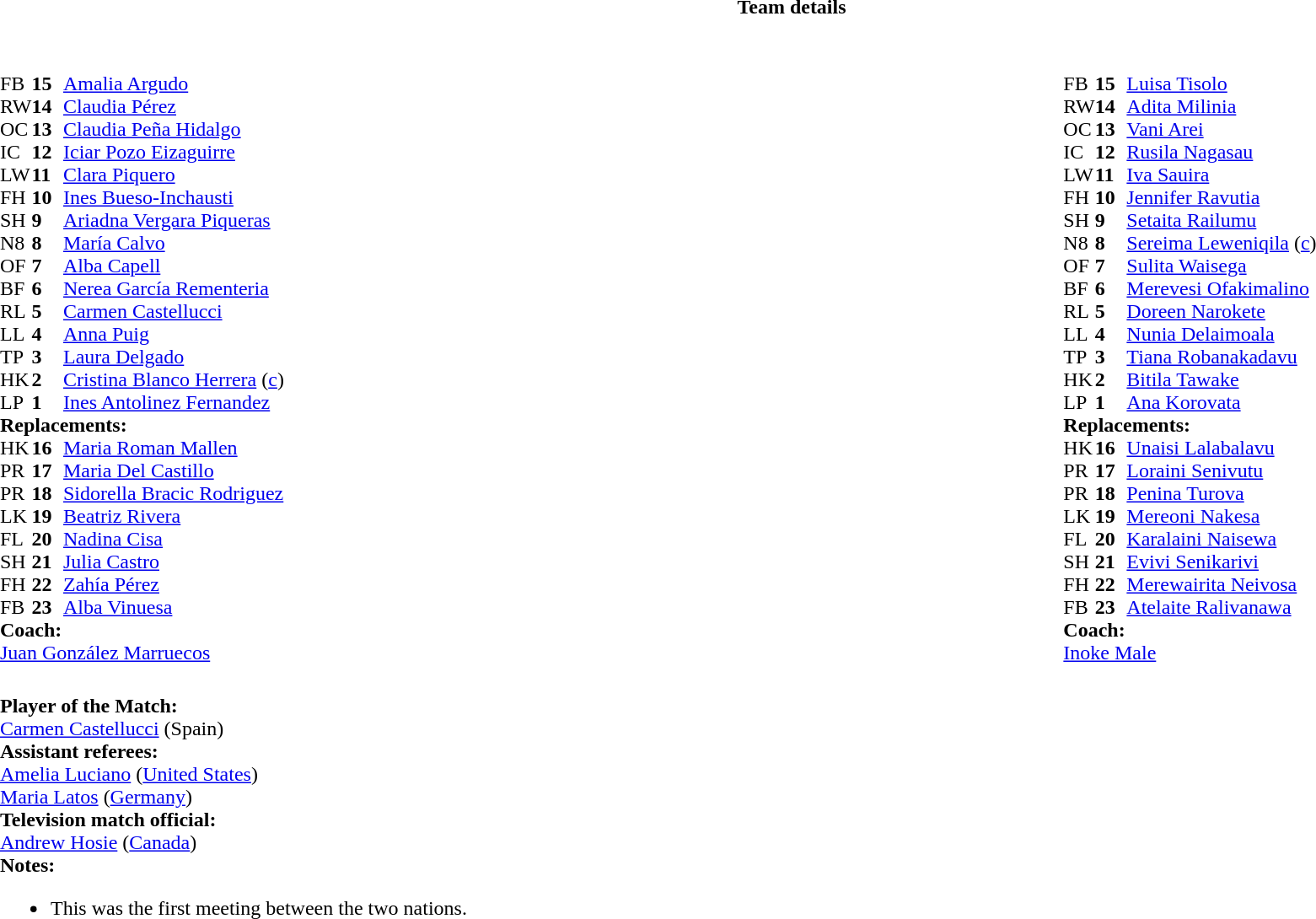<table border="0" style="width:100%;" class="collapsible collapsed">
<tr>
<th>Team details</th>
</tr>
<tr>
<td><br><table width="100%">
<tr>
<td style="vertical-align:top; width:50%"><br><table cellspacing="0" cellpadding="0">
<tr>
<th width="25"></th>
<th width="25"></th>
</tr>
<tr>
<td>FB</td>
<td><strong>15</strong></td>
<td><a href='#'>Amalia Argudo</a></td>
</tr>
<tr>
<td>RW</td>
<td><strong>14</strong></td>
<td><a href='#'>Claudia Pérez</a></td>
<td></td>
</tr>
<tr>
<td>OC</td>
<td><strong>13</strong></td>
<td><a href='#'>Claudia Peña Hidalgo</a></td>
</tr>
<tr>
<td>IC</td>
<td><strong>12</strong></td>
<td><a href='#'>Iciar Pozo Eizaguirre</a></td>
<td></td>
<td></td>
</tr>
<tr>
<td>LW</td>
<td><strong>11</strong></td>
<td><a href='#'>Clara Piquero</a></td>
<td></td>
<td></td>
</tr>
<tr>
<td>FH</td>
<td><strong>10</strong></td>
<td><a href='#'>Ines Bueso-Inchausti</a></td>
</tr>
<tr>
<td>SH</td>
<td><strong>9</strong></td>
<td><a href='#'>Ariadna Vergara Piqueras</a></td>
<td></td>
<td></td>
</tr>
<tr>
<td>N8</td>
<td><strong>8</strong></td>
<td><a href='#'>María Calvo</a></td>
</tr>
<tr>
<td>OF</td>
<td><strong>7</strong></td>
<td><a href='#'>Alba Capell</a></td>
<td></td>
<td></td>
</tr>
<tr>
<td>BF</td>
<td><strong>6</strong></td>
<td><a href='#'>Nerea García Rementeria</a></td>
</tr>
<tr>
<td>RL</td>
<td><strong>5</strong></td>
<td><a href='#'>Carmen Castellucci</a></td>
</tr>
<tr>
<td>LL</td>
<td><strong>4</strong></td>
<td><a href='#'>Anna Puig</a></td>
<td></td>
<td></td>
</tr>
<tr>
<td>TP</td>
<td><strong>3</strong></td>
<td><a href='#'>Laura Delgado</a></td>
<td></td>
<td></td>
</tr>
<tr>
<td>HK</td>
<td><strong>2</strong></td>
<td><a href='#'>Cristina Blanco Herrera</a> (<a href='#'>c</a>)</td>
<td></td>
<td></td>
</tr>
<tr>
<td>LP</td>
<td><strong>1</strong></td>
<td><a href='#'>Ines Antolinez Fernandez</a></td>
<td></td>
<td></td>
</tr>
<tr>
<td colspan=3><strong>Replacements:</strong></td>
</tr>
<tr>
<td>HK</td>
<td><strong>16</strong></td>
<td><a href='#'>Maria Roman Mallen</a></td>
<td></td>
<td></td>
</tr>
<tr>
<td>PR</td>
<td><strong>17</strong></td>
<td><a href='#'>Maria Del Castillo</a></td>
<td></td>
<td></td>
</tr>
<tr>
<td>PR</td>
<td><strong>18</strong></td>
<td><a href='#'>Sidorella Bracic Rodriguez</a></td>
<td></td>
<td></td>
</tr>
<tr>
<td>LK</td>
<td><strong>19</strong></td>
<td><a href='#'>Beatriz Rivera</a></td>
</tr>
<tr>
<td>FL</td>
<td><strong>20</strong></td>
<td><a href='#'>Nadina Cisa</a></td>
<td></td>
<td></td>
</tr>
<tr>
<td>SH</td>
<td><strong>21</strong></td>
<td><a href='#'>Julia Castro</a></td>
</tr>
<tr>
<td>FH</td>
<td><strong>22</strong></td>
<td><a href='#'>Zahía Pérez</a></td>
<td></td>
<td></td>
</tr>
<tr>
<td>FB</td>
<td><strong>23</strong></td>
<td><a href='#'>Alba Vinuesa</a></td>
<td></td>
<td></td>
</tr>
<tr>
<td colspan=3><strong>Coach:</strong></td>
</tr>
<tr>
<td colspan="4"> <a href='#'>Juan González Marruecos</a></td>
</tr>
</table>
</td>
<td style="vertical-align:top"></td>
<td style="vertical-align:top; width:50%"><br><table cellspacing="0" cellpadding="0" style="margin:auto">
<tr>
<th width="25"></th>
<th width="25"></th>
</tr>
<tr>
<td>FB</td>
<td><strong>15</strong></td>
<td><a href='#'>Luisa Tisolo</a></td>
</tr>
<tr>
<td>RW</td>
<td><strong>14</strong></td>
<td><a href='#'>Adita Milinia</a></td>
</tr>
<tr>
<td>OC</td>
<td><strong>13</strong></td>
<td><a href='#'>Vani Arei</a></td>
<td></td>
<td></td>
</tr>
<tr>
<td>IC</td>
<td><strong>12</strong></td>
<td><a href='#'>Rusila Nagasau</a></td>
</tr>
<tr>
<td>LW</td>
<td><strong>11</strong></td>
<td><a href='#'>Iva Sauira</a></td>
</tr>
<tr>
<td>FH</td>
<td><strong>10</strong></td>
<td><a href='#'>Jennifer Ravutia</a></td>
<td></td>
<td></td>
</tr>
<tr>
<td>SH</td>
<td><strong>9</strong></td>
<td><a href='#'>Setaita Railumu</a></td>
<td></td>
<td></td>
</tr>
<tr>
<td>N8</td>
<td><strong>8</strong></td>
<td><a href='#'>Sereima Leweniqila</a> (<a href='#'>c</a>)</td>
</tr>
<tr>
<td>OF</td>
<td><strong>7</strong></td>
<td><a href='#'>Sulita Waisega</a></td>
</tr>
<tr>
<td>BF</td>
<td><strong>6</strong></td>
<td><a href='#'>Merevesi Ofakimalino</a></td>
<td></td>
</tr>
<tr>
<td>RL</td>
<td><strong>5</strong></td>
<td><a href='#'>Doreen Narokete</a></td>
<td></td>
<td></td>
</tr>
<tr>
<td>LL</td>
<td><strong>4</strong></td>
<td><a href='#'>Nunia Delaimoala</a></td>
<td></td>
<td></td>
</tr>
<tr>
<td>TP</td>
<td><strong>3</strong></td>
<td><a href='#'>Tiana Robanakadavu</a></td>
<td></td>
<td></td>
</tr>
<tr>
<td>HK</td>
<td><strong>2</strong></td>
<td><a href='#'>Bitila Tawake</a></td>
<td></td>
<td></td>
</tr>
<tr>
<td>LP</td>
<td><strong>1</strong></td>
<td><a href='#'>Ana Korovata</a></td>
<td></td>
<td></td>
</tr>
<tr>
<td colspan=3><strong>Replacements:</strong></td>
</tr>
<tr>
<td>HK</td>
<td><strong>16</strong></td>
<td><a href='#'>Unaisi Lalabalavu</a></td>
<td></td>
<td></td>
</tr>
<tr>
<td>PR</td>
<td><strong>17</strong></td>
<td><a href='#'>Loraini Senivutu</a></td>
<td></td>
<td></td>
</tr>
<tr>
<td>PR</td>
<td><strong>18</strong></td>
<td><a href='#'>Penina Turova</a></td>
<td></td>
<td></td>
</tr>
<tr>
<td>LK</td>
<td><strong>19</strong></td>
<td><a href='#'>Mereoni Nakesa</a></td>
<td></td>
<td></td>
</tr>
<tr>
<td>FL</td>
<td><strong>20</strong></td>
<td><a href='#'>Karalaini Naisewa</a></td>
<td></td>
<td></td>
</tr>
<tr>
<td>SH</td>
<td><strong>21</strong></td>
<td><a href='#'>Evivi Senikarivi</a></td>
<td></td>
<td></td>
</tr>
<tr>
<td>FH</td>
<td><strong>22</strong></td>
<td><a href='#'>Merewairita Neivosa</a></td>
<td></td>
<td></td>
</tr>
<tr>
<td>FB</td>
<td><strong>23</strong></td>
<td><a href='#'>Atelaite Ralivanawa</a></td>
<td></td>
<td></td>
</tr>
<tr>
<td colspan=3><strong>Coach:</strong></td>
</tr>
<tr>
<td colspan="4"> <a href='#'>Inoke Male</a></td>
</tr>
</table>
</td>
</tr>
</table>
<table style="width:100%">
<tr>
<td><br><strong>Player of the Match:</strong>
<br><a href='#'>Carmen Castellucci</a> (Spain)<br><strong>Assistant referees:</strong>
<br><a href='#'>Amelia Luciano</a> (<a href='#'>United States</a>)
<br><a href='#'>Maria Latos</a> (<a href='#'>Germany</a>)
<br><strong>Television match official:</strong>
<br><a href='#'>Andrew Hosie</a> (<a href='#'>Canada</a>)<br><strong>Notes:</strong><ul><li>This was the first meeting between the two nations.</li></ul></td>
</tr>
</table>
</td>
</tr>
</table>
